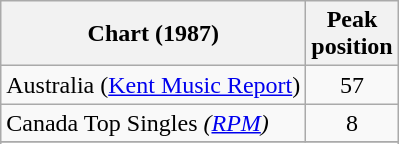<table class="wikitable sortable">
<tr>
<th>Chart (1987)</th>
<th>Peak<br>position</th>
</tr>
<tr>
<td>Australia (<a href='#'>Kent Music Report</a>)</td>
<td align="center">57</td>
</tr>
<tr>
<td>Canada Top Singles <em>(<a href='#'>RPM</a>)</em></td>
<td style="text-align:center;">8</td>
</tr>
<tr>
</tr>
<tr>
</tr>
<tr>
</tr>
<tr>
</tr>
</table>
